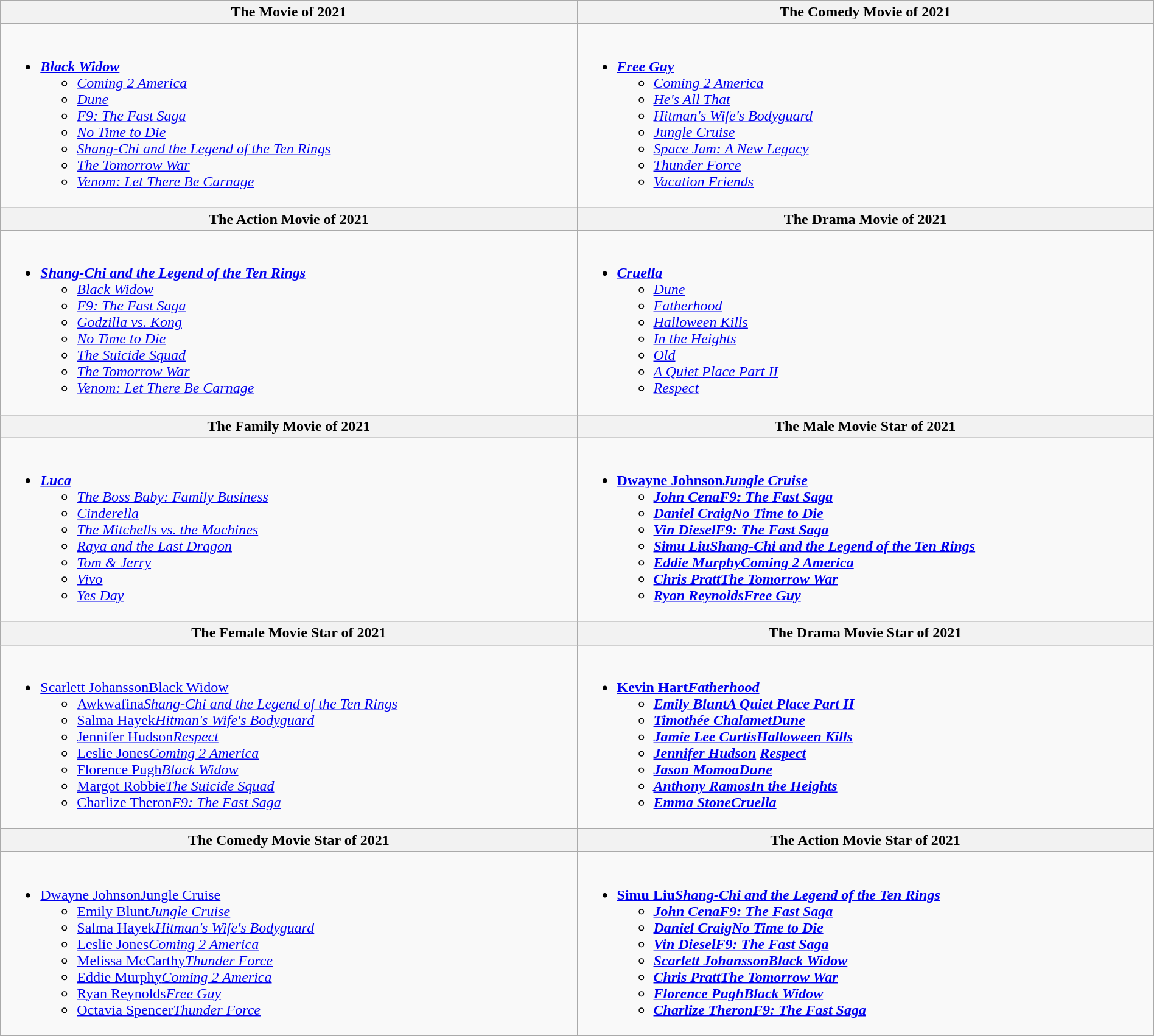<table class="wikitable" style="width:100%;">
<tr>
<th style="width:50%">The Movie of 2021</th>
<th style="width:50%">The Comedy Movie of 2021</th>
</tr>
<tr>
<td valign="top"><br><ul><li><strong><em><a href='#'>Black Widow</a></em></strong><ul><li><em><a href='#'>Coming 2 America</a></em></li><li><em><a href='#'>Dune</a></em></li><li><em><a href='#'>F9: The Fast Saga</a></em></li><li><em><a href='#'>No Time to Die</a></em></li><li><em><a href='#'>Shang-Chi and the Legend of the Ten Rings</a></em></li><li><em><a href='#'>The Tomorrow War</a></em></li><li><em><a href='#'>Venom: Let There Be Carnage</a></em></li></ul></li></ul></td>
<td valign="top"><br><ul><li><strong><em><a href='#'>Free Guy</a></em></strong><ul><li><em><a href='#'>Coming 2 America</a></em></li><li><em><a href='#'>He's All That</a></em></li><li><em><a href='#'>Hitman's Wife's Bodyguard</a></em></li><li><em><a href='#'>Jungle Cruise</a></em></li><li><em><a href='#'>Space Jam: A New Legacy</a></em></li><li><em><a href='#'>Thunder Force</a></em></li><li><em><a href='#'>Vacation Friends</a></em></li></ul></li></ul></td>
</tr>
<tr>
<th style="width:50%">The Action Movie of 2021</th>
<th style="width:50%">The Drama Movie of 2021</th>
</tr>
<tr>
<td valign="top"><br><ul><li><strong><em><a href='#'>Shang-Chi and the Legend of the Ten Rings</a></em></strong><ul><li><em><a href='#'>Black Widow</a></em></li><li><em><a href='#'>F9: The Fast Saga</a></em></li><li><em><a href='#'>Godzilla vs. Kong</a></em></li><li><em><a href='#'>No Time to Die</a></em></li><li><em><a href='#'>The Suicide Squad</a></em></li><li><em><a href='#'>The Tomorrow War</a></em></li><li><em><a href='#'>Venom: Let There Be Carnage</a></em></li></ul></li></ul></td>
<td valign="top"><br><ul><li><strong><em><a href='#'>Cruella</a></em></strong><ul><li><em><a href='#'>Dune</a></em></li><li><em><a href='#'>Fatherhood</a></em></li><li><em><a href='#'>Halloween Kills</a></em></li><li><em><a href='#'>In the Heights</a></em></li><li><em><a href='#'>Old</a></em></li><li><em><a href='#'>A Quiet Place Part II</a></em></li><li><em><a href='#'>Respect</a></em></li></ul></li></ul></td>
</tr>
<tr>
<th style="width:50%">The Family Movie of 2021</th>
<th style="width:50%">The Male Movie Star of 2021</th>
</tr>
<tr>
<td valign="top"><br><ul><li><strong><em><a href='#'>Luca</a></em></strong><ul><li><em><a href='#'>The Boss Baby: Family Business</a></em></li><li><em><a href='#'>Cinderella</a></em></li><li><em><a href='#'>The Mitchells vs. the Machines</a></em></li><li><em><a href='#'>Raya and the Last Dragon</a></em></li><li><em><a href='#'>Tom & Jerry</a></em></li><li><em><a href='#'>Vivo</a></em></li><li><em><a href='#'>Yes Day</a></em></li></ul></li></ul></td>
<td valign="top"><br><ul><li><strong><a href='#'>Dwayne Johnson</a><em><a href='#'>Jungle Cruise</a><strong><em><ul><li><a href='#'>John Cena</a></em><a href='#'>F9: The Fast Saga</a><em></li><li><a href='#'>Daniel Craig</a></em><a href='#'>No Time to Die</a><em></li><li><a href='#'>Vin Diesel</a></em><a href='#'>F9: The Fast Saga</a><em></li><li><a href='#'>Simu Liu</a></em><a href='#'>Shang-Chi and the Legend of the Ten Rings</a><em></li><li><a href='#'>Eddie Murphy</a></em><a href='#'>Coming 2 America</a><em></li><li><a href='#'>Chris Pratt</a></em><a href='#'>The Tomorrow War</a><em></li><li><a href='#'>Ryan Reynolds</a></em><a href='#'>Free Guy</a><em></li></ul></li></ul></td>
</tr>
<tr>
<th style="width:50%">The Female Movie Star of 2021</th>
<th style="width:50%">The Drama Movie Star of 2021</th>
</tr>
<tr>
<td valign="top"><br><ul><li></strong><a href='#'>Scarlett Johansson</a></em><a href='#'>Black Widow</a></em></strong><ul><li><a href='#'>Awkwafina</a><em><a href='#'>Shang-Chi and the Legend of the Ten Rings</a></em></li><li><a href='#'>Salma Hayek</a><em><a href='#'>Hitman's Wife's Bodyguard</a></em></li><li><a href='#'>Jennifer Hudson</a><em><a href='#'>Respect</a></em></li><li><a href='#'>Leslie Jones</a><em><a href='#'>Coming 2 America</a></em></li><li><a href='#'>Florence Pugh</a><em><a href='#'>Black Widow</a></em></li><li><a href='#'>Margot Robbie</a><em><a href='#'>The Suicide Squad</a></em></li><li><a href='#'>Charlize Theron</a><em><a href='#'>F9: The Fast Saga</a></em></li></ul></li></ul></td>
<td valign="top"><br><ul><li><strong><a href='#'>Kevin Hart</a><em><a href='#'>Fatherhood</a><strong><em><ul><li><a href='#'>Emily Blunt</a></em><a href='#'>A Quiet Place Part II</a><em></li><li><a href='#'>Timothée Chalamet</a></em><a href='#'>Dune</a><em></li><li><a href='#'>Jamie Lee Curtis</a></em><a href='#'>Halloween Kills</a><em></li><li><a href='#'>Jennifer Hudson</a> </em><a href='#'>Respect</a><em></li><li><a href='#'>Jason Momoa</a></em><a href='#'>Dune</a><em></li><li><a href='#'>Anthony Ramos</a></em><a href='#'>In the Heights</a><em></li><li><a href='#'>Emma Stone</a></em><a href='#'>Cruella</a><em></li></ul></li></ul></td>
</tr>
<tr>
<th style="width:50%">The Comedy Movie Star of 2021</th>
<th style="width:50%">The Action Movie Star of 2021</th>
</tr>
<tr>
<td valign="top"><br><ul><li></strong><a href='#'>Dwayne Johnson</a></em><a href='#'>Jungle Cruise</a></em></strong><ul><li><a href='#'>Emily Blunt</a><em><a href='#'>Jungle Cruise</a></em></li><li><a href='#'>Salma Hayek</a><em><a href='#'>Hitman's Wife's Bodyguard</a></em></li><li><a href='#'>Leslie Jones</a><em><a href='#'>Coming 2 America</a></em></li><li><a href='#'>Melissa McCarthy</a><em><a href='#'>Thunder Force</a></em></li><li><a href='#'>Eddie Murphy</a><em><a href='#'>Coming 2 America</a></em></li><li><a href='#'>Ryan Reynolds</a><em><a href='#'>Free Guy</a></em></li><li><a href='#'>Octavia Spencer</a><em><a href='#'>Thunder Force</a></em></li></ul></li></ul></td>
<td valign="top"><br><ul><li><strong><a href='#'>Simu Liu</a><em><a href='#'>Shang-Chi and the Legend of the Ten Rings</a><strong><em><ul><li><a href='#'>John Cena</a></em><a href='#'>F9: The Fast Saga</a><em></li><li><a href='#'>Daniel Craig</a></em><a href='#'>No Time to Die</a><em></li><li><a href='#'>Vin Diesel</a></em><a href='#'>F9: The Fast Saga</a><em></li><li><a href='#'>Scarlett Johansson</a></em><a href='#'>Black Widow</a><em></li><li><a href='#'>Chris Pratt</a></em><a href='#'>The Tomorrow War</a><em></li><li><a href='#'>Florence Pugh</a></em><a href='#'>Black Widow</a><em></li><li><a href='#'>Charlize Theron</a></em><a href='#'>F9: The Fast Saga</a><em></li></ul></li></ul></td>
</tr>
</table>
